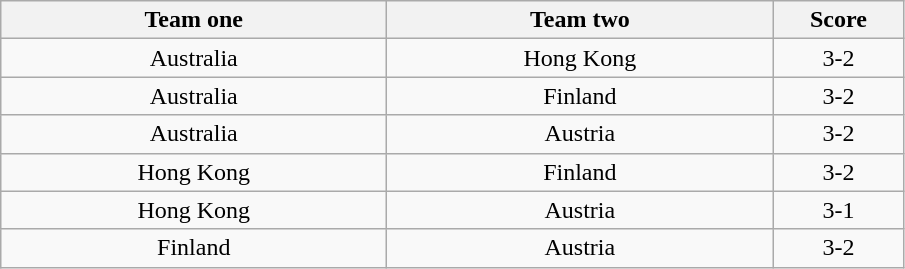<table class="wikitable" style="text-align: center">
<tr>
<th width=250>Team one</th>
<th width=250>Team two</th>
<th width=80>Score</th>
</tr>
<tr>
<td> Australia</td>
<td> Hong Kong</td>
<td>3-2</td>
</tr>
<tr>
<td> Australia</td>
<td> Finland</td>
<td>3-2</td>
</tr>
<tr>
<td> Australia</td>
<td> Austria</td>
<td>3-2</td>
</tr>
<tr>
<td> Hong Kong</td>
<td> Finland</td>
<td>3-2</td>
</tr>
<tr>
<td> Hong Kong</td>
<td> Austria</td>
<td>3-1</td>
</tr>
<tr>
<td> Finland</td>
<td> Austria</td>
<td>3-2</td>
</tr>
</table>
